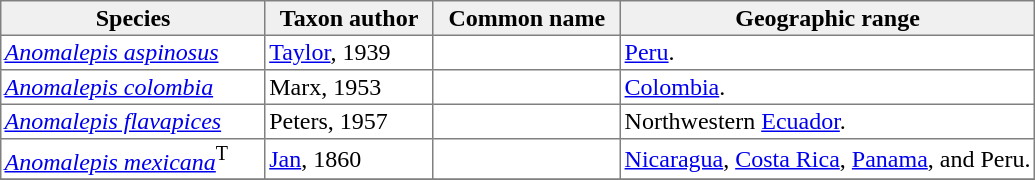<table cellspacing=0 cellpadding=2 border=1 style="border-collapse: collapse;">
<tr>
<th bgcolor="#f0f0f0">Species</th>
<th bgcolor="#f0f0f0">Taxon author</th>
<th bgcolor="#f0f0f0">Common name</th>
<th bgcolor="#f0f0f0">Geographic range</th>
</tr>
<tr>
<td><em><a href='#'>Anomalepis aspinosus</a></em></td>
<td><a href='#'>Taylor</a>, 1939</td>
<td></td>
<td style="width:40%"><a href='#'>Peru</a>.</td>
</tr>
<tr>
<td><em><a href='#'>Anomalepis colombia</a></em></td>
<td>Marx, 1953</td>
<td></td>
<td><a href='#'>Colombia</a>.</td>
</tr>
<tr>
<td><em><a href='#'>Anomalepis flavapices</a></em></td>
<td>Peters, 1957</td>
<td></td>
<td>Northwestern <a href='#'>Ecuador</a>.</td>
</tr>
<tr>
<td><em><a href='#'>Anomalepis mexicana</a></em><span><sup>T</sup></span></td>
<td><a href='#'>Jan</a>, 1860</td>
<td></td>
<td><a href='#'>Nicaragua</a>, <a href='#'>Costa Rica</a>, <a href='#'>Panama</a>, and Peru.</td>
</tr>
<tr>
</tr>
</table>
